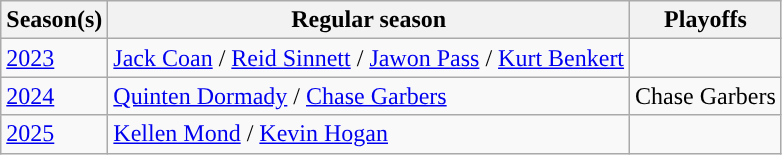<table class="wikitable">
<tr>
<th>Season(s)</th>
<th>Regular season</th>
<th>Playoffs</th>
</tr>
<tr>
<td><a href='#'>2023</a></td>
<td><a href='#'>Jack Coan</a>  / <a href='#'>Reid Sinnett</a>  / <a href='#'>Jawon Pass</a>  / <a href='#'>Kurt Benkert</a> </td>
<td></td>
</tr>
<tr>
<td><a href='#'>2024</a></td>
<td><a href='#'>Quinten Dormady</a>  / <a href='#'>Chase Garbers</a> </td>
<td>Chase Garbers </td>
</tr>
<tr>
<td><a href='#'>2025</a></td>
<td><a href='#'>Kellen Mond</a>  / <a href='#'>Kevin Hogan</a> </td>
<td></td>
</tr>
</table>
